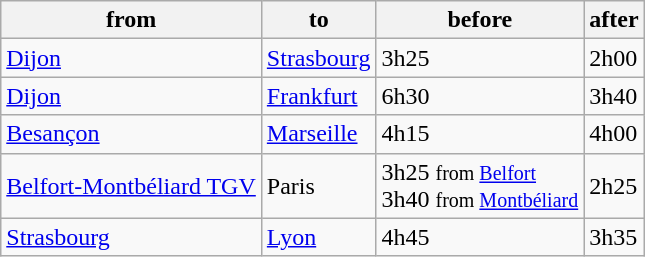<table class="wikitable">
<tr>
<th>from</th>
<th>to</th>
<th>before</th>
<th>after</th>
</tr>
<tr>
<td><a href='#'>Dijon</a></td>
<td><a href='#'>Strasbourg</a></td>
<td>3h25</td>
<td>2h00</td>
</tr>
<tr>
<td><a href='#'>Dijon</a></td>
<td><a href='#'>Frankfurt</a></td>
<td>6h30</td>
<td>3h40</td>
</tr>
<tr>
<td><a href='#'>Besançon</a></td>
<td><a href='#'>Marseille</a></td>
<td>4h15</td>
<td>4h00</td>
</tr>
<tr>
<td><a href='#'>Belfort-Montbéliard TGV</a></td>
<td>Paris</td>
<td>3h25 <small>from <a href='#'>Belfort</a></small><br>3h40 <small>from <a href='#'>Montbéliard</a></small></td>
<td>2h25</td>
</tr>
<tr>
<td><a href='#'>Strasbourg</a></td>
<td><a href='#'>Lyon</a></td>
<td>4h45</td>
<td>3h35</td>
</tr>
</table>
